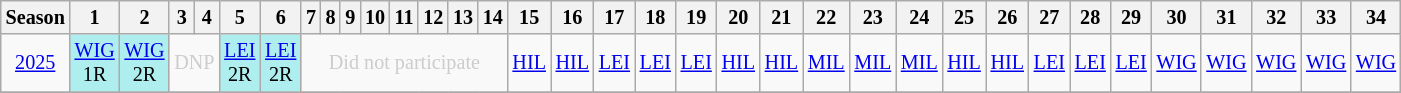<table class="wikitable" style="width:28%; margin:0; font-size:84%">
<tr>
<th>Season</th>
<th>1</th>
<th>2</th>
<th>3</th>
<th>4</th>
<th>5</th>
<th>6</th>
<th>7</th>
<th>8</th>
<th>9</th>
<th>10</th>
<th>11</th>
<th>12</th>
<th>13</th>
<th>14</th>
<th>15</th>
<th>16</th>
<th>17</th>
<th>18</th>
<th>19</th>
<th>20</th>
<th>21</th>
<th>22</th>
<th>23</th>
<th>24</th>
<th>25</th>
<th>26</th>
<th>27</th>
<th>28</th>
<th>29</th>
<th>30</th>
<th>31</th>
<th>32</th>
<th>33</th>
<th>34</th>
</tr>
<tr>
<td style="text-align:center;"background:#efefef;"><a href='#'>2025</a></td>
<td style="text-align:center; background:#afeeee;"><a href='#'>WIG</a><br>1R</td>
<td style="text-align:center; background:#afeeee;"><a href='#'>WIG</a><br>2R</td>
<td colspan="2" style="text-align:center; color:#ccc;">DNP</td>
<td style="text-align:center; background:#afeeee;"><a href='#'>LEI</a><br>2R</td>
<td style="text-align:center; background:#afeeee;"><a href='#'>LEI</a><br>2R</td>
<td colspan="8" style="text-align:center; color:#ccc;">Did not participate</td>
<td style="text-align:center; background:#;"><a href='#'>HIL</a><br></td>
<td style="text-align:center; background:#;"><a href='#'>HIL</a><br></td>
<td style="text-align:center; background:#;"><a href='#'>LEI</a><br></td>
<td style="text-align:center; background:#;"><a href='#'>LEI</a><br></td>
<td style="text-align:center; background:#;"><a href='#'>LEI</a><br></td>
<td style="text-align:center; background:#;"><a href='#'>HIL</a><br></td>
<td style="text-align:center; background:#;"><a href='#'>HIL</a><br></td>
<td style="text-align:center; background:#;"><a href='#'>MIL</a><br></td>
<td style="text-align:center; background:#;"><a href='#'>MIL</a><br></td>
<td style="text-align:center; background:#;"><a href='#'>MIL</a><br></td>
<td style="text-align:center; background:#;"><a href='#'>HIL</a><br></td>
<td style="text-align:center; background:#;"><a href='#'>HIL</a><br></td>
<td style="text-align:center; background:#;"><a href='#'>LEI</a><br></td>
<td style="text-align:center; background:#;"><a href='#'>LEI</a><br></td>
<td style="text-align:center; background:#;"><a href='#'>LEI</a><br></td>
<td style="text-align:center; background:#;"><a href='#'>WIG</a><br></td>
<td style="text-align:center; background:#;"><a href='#'>WIG</a><br></td>
<td style="text-align:center; background:#;"><a href='#'>WIG</a><br></td>
<td style="text-align:center; background:#;"><a href='#'>WIG</a><br></td>
<td style="text-align:center; background:#;"><a href='#'>WIG</a><br></td>
</tr>
<tr>
</tr>
</table>
